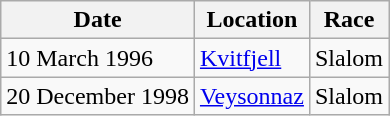<table class="wikitable">
<tr>
<th><strong>Date</strong></th>
<th><strong>Location</strong></th>
<th><strong>Race</strong></th>
</tr>
<tr>
<td>10 March 1996</td>
<td> <a href='#'>Kvitfjell</a></td>
<td>Slalom</td>
</tr>
<tr>
<td>20 December 1998</td>
<td> <a href='#'>Veysonnaz</a></td>
<td>Slalom</td>
</tr>
</table>
